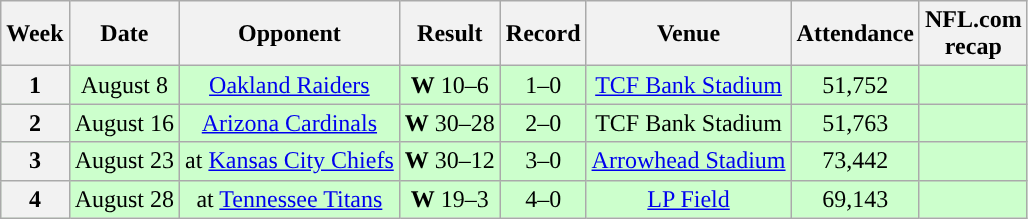<table class="wikitable" style="text-align:center">
<tr>
<th>Week</th>
<th>Date</th>
<th>Opponent</th>
<th>Result</th>
<th>Record</th>
<th>Venue</th>
<th>Attendance</th>
<th>NFL.com<br>recap</th>
</tr>
<tr style="background:#cfc">
<th>1</th>
<td>August 8</td>
<td><a href='#'>Oakland Raiders</a></td>
<td><strong>W</strong> 10–6</td>
<td>1–0</td>
<td><a href='#'>TCF Bank Stadium</a></td>
<td>51,752</td>
<td></td>
</tr>
<tr style="background:#cfc">
<th>2</th>
<td>August 16</td>
<td><a href='#'>Arizona Cardinals</a></td>
<td><strong>W</strong> 30–28</td>
<td>2–0</td>
<td>TCF Bank Stadium</td>
<td>51,763</td>
<td></td>
</tr>
<tr style="background:#cfc">
<th>3</th>
<td>August 23</td>
<td>at <a href='#'>Kansas City Chiefs</a></td>
<td><strong>W</strong> 30–12</td>
<td>3–0</td>
<td><a href='#'>Arrowhead Stadium</a></td>
<td>73,442</td>
<td></td>
</tr>
<tr style="background:#cfc">
<th>4</th>
<td>August 28</td>
<td>at <a href='#'>Tennessee Titans</a></td>
<td><strong>W</strong> 19–3</td>
<td>4–0</td>
<td><a href='#'>LP Field</a></td>
<td>69,143</td>
<td></td>
</tr>
</table>
